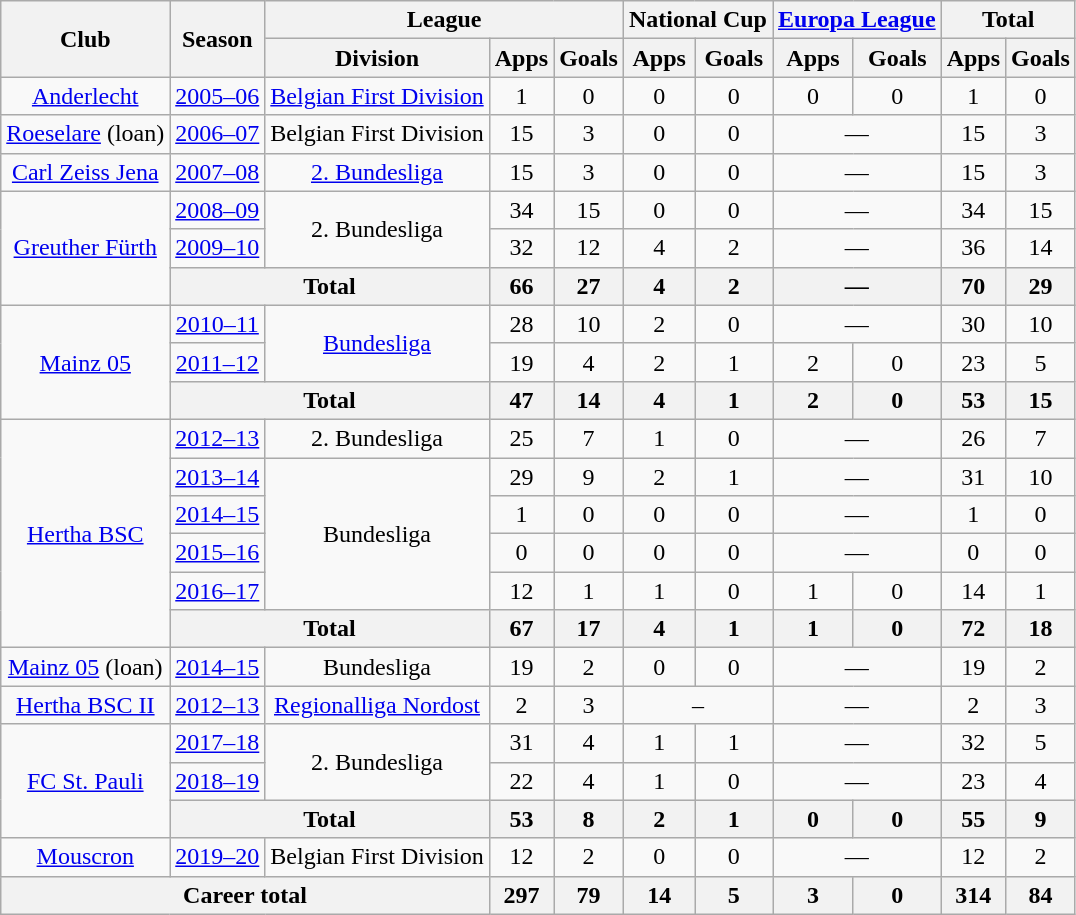<table class="wikitable" style="text-align:center">
<tr>
<th rowspan="2">Club</th>
<th rowspan="2">Season</th>
<th colspan="3">League</th>
<th colspan="2">National Cup</th>
<th colspan="2"><a href='#'>Europa League</a></th>
<th colspan="2">Total</th>
</tr>
<tr>
<th>Division</th>
<th>Apps</th>
<th>Goals</th>
<th>Apps</th>
<th>Goals</th>
<th>Apps</th>
<th>Goals</th>
<th>Apps</th>
<th>Goals</th>
</tr>
<tr>
<td><a href='#'>Anderlecht</a></td>
<td><a href='#'>2005–06</a></td>
<td><a href='#'>Belgian First Division</a></td>
<td>1</td>
<td>0</td>
<td>0</td>
<td>0</td>
<td>0</td>
<td>0</td>
<td>1</td>
<td>0</td>
</tr>
<tr>
<td><a href='#'>Roeselare</a> (loan)</td>
<td><a href='#'>2006–07</a></td>
<td>Belgian First Division</td>
<td>15</td>
<td>3</td>
<td>0</td>
<td>0</td>
<td colspan="2">—</td>
<td>15</td>
<td>3</td>
</tr>
<tr>
<td><a href='#'>Carl Zeiss Jena</a></td>
<td><a href='#'>2007–08</a></td>
<td><a href='#'>2. Bundesliga</a></td>
<td>15</td>
<td>3</td>
<td>0</td>
<td>0</td>
<td colspan="2">—</td>
<td>15</td>
<td>3</td>
</tr>
<tr>
<td rowspan="3"><a href='#'>Greuther Fürth</a></td>
<td><a href='#'>2008–09</a></td>
<td rowspan="2">2. Bundesliga</td>
<td>34</td>
<td>15</td>
<td>0</td>
<td>0</td>
<td colspan="2">—</td>
<td>34</td>
<td>15</td>
</tr>
<tr>
<td><a href='#'>2009–10</a></td>
<td>32</td>
<td>12</td>
<td>4</td>
<td>2</td>
<td colspan="2">—</td>
<td>36</td>
<td>14</td>
</tr>
<tr>
<th colspan="2">Total</th>
<th>66</th>
<th>27</th>
<th>4</th>
<th>2</th>
<th colspan="2">—</th>
<th>70</th>
<th>29</th>
</tr>
<tr>
<td rowspan="3"><a href='#'>Mainz 05</a></td>
<td><a href='#'>2010–11</a></td>
<td rowspan="2"><a href='#'>Bundesliga</a></td>
<td>28</td>
<td>10</td>
<td>2</td>
<td>0</td>
<td colspan="2">—</td>
<td>30</td>
<td>10</td>
</tr>
<tr>
<td><a href='#'>2011–12</a></td>
<td>19</td>
<td>4</td>
<td>2</td>
<td>1</td>
<td>2</td>
<td>0</td>
<td>23</td>
<td>5</td>
</tr>
<tr>
<th colspan="2">Total</th>
<th>47</th>
<th>14</th>
<th>4</th>
<th>1</th>
<th>2</th>
<th>0</th>
<th>53</th>
<th>15</th>
</tr>
<tr>
<td rowspan="6"><a href='#'>Hertha BSC</a></td>
<td><a href='#'>2012–13</a></td>
<td>2. Bundesliga</td>
<td>25</td>
<td>7</td>
<td>1</td>
<td>0</td>
<td colspan="2">—</td>
<td>26</td>
<td>7</td>
</tr>
<tr>
<td><a href='#'>2013–14</a></td>
<td rowspan="4">Bundesliga</td>
<td>29</td>
<td>9</td>
<td>2</td>
<td>1</td>
<td colspan="2">—</td>
<td>31</td>
<td>10</td>
</tr>
<tr>
<td><a href='#'>2014–15</a></td>
<td>1</td>
<td>0</td>
<td>0</td>
<td>0</td>
<td colspan="2">—</td>
<td>1</td>
<td>0</td>
</tr>
<tr>
<td><a href='#'>2015–16</a></td>
<td>0</td>
<td>0</td>
<td>0</td>
<td>0</td>
<td colspan="2">—</td>
<td>0</td>
<td>0</td>
</tr>
<tr>
<td><a href='#'>2016–17</a></td>
<td>12</td>
<td>1</td>
<td>1</td>
<td>0</td>
<td>1</td>
<td>0</td>
<td>14</td>
<td>1</td>
</tr>
<tr>
<th colspan="2">Total</th>
<th>67</th>
<th>17</th>
<th>4</th>
<th>1</th>
<th>1</th>
<th>0</th>
<th>72</th>
<th>18</th>
</tr>
<tr>
<td><a href='#'>Mainz 05</a> (loan)</td>
<td><a href='#'>2014–15</a></td>
<td>Bundesliga</td>
<td>19</td>
<td>2</td>
<td>0</td>
<td>0</td>
<td colspan="2">—</td>
<td>19</td>
<td>2</td>
</tr>
<tr>
<td><a href='#'>Hertha BSC II</a></td>
<td><a href='#'>2012–13</a></td>
<td><a href='#'>Regionalliga Nordost</a></td>
<td>2</td>
<td>3</td>
<td colspan="2">–</td>
<td colspan="2">—</td>
<td>2</td>
<td>3</td>
</tr>
<tr>
<td rowspan="3"><a href='#'>FC St. Pauli</a></td>
<td><a href='#'>2017–18</a></td>
<td rowspan="2">2. Bundesliga</td>
<td>31</td>
<td>4</td>
<td>1</td>
<td>1</td>
<td colspan="2">—</td>
<td>32</td>
<td>5</td>
</tr>
<tr>
<td><a href='#'>2018–19</a></td>
<td>22</td>
<td>4</td>
<td>1</td>
<td>0</td>
<td colspan="2">—</td>
<td>23</td>
<td>4</td>
</tr>
<tr>
<th colspan="2">Total</th>
<th>53</th>
<th>8</th>
<th>2</th>
<th>1</th>
<th>0</th>
<th>0</th>
<th>55</th>
<th>9</th>
</tr>
<tr>
<td><a href='#'>Mouscron</a></td>
<td><a href='#'>2019–20</a></td>
<td>Belgian First Division</td>
<td>12</td>
<td>2</td>
<td>0</td>
<td>0</td>
<td colspan="2">—</td>
<td>12</td>
<td>2</td>
</tr>
<tr>
<th colspan="3">Career total</th>
<th>297</th>
<th>79</th>
<th>14</th>
<th>5</th>
<th>3</th>
<th>0</th>
<th>314</th>
<th>84</th>
</tr>
</table>
